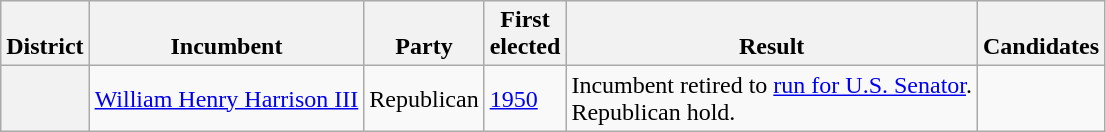<table class=wikitable>
<tr valign=bottom>
<th>District</th>
<th>Incumbent</th>
<th>Party</th>
<th>First<br>elected</th>
<th>Result</th>
<th>Candidates</th>
</tr>
<tr>
<th></th>
<td><a href='#'>William Henry Harrison III</a></td>
<td>Republican</td>
<td><a href='#'>1950</a></td>
<td>Incumbent retired to <a href='#'>run for U.S. Senator</a>.<br>Republican hold.</td>
<td nowrap></td>
</tr>
</table>
